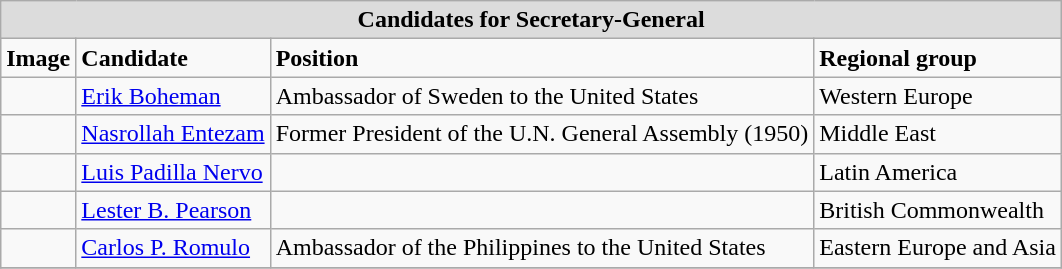<table class="wikitable" style="margin-left:1em; margin-right:0em; width:auto;">
<tr>
<th style="background:#DCDCDC;" colspan="5">Candidates for Secretary-General</th>
</tr>
<tr style="font-weight:bold;">
<td>Image</td>
<td>Candidate</td>
<td>Position</td>
<td>Regional group</td>
</tr>
<tr>
<td></td>
<td> <a href='#'>Erik Boheman</a></td>
<td>Ambassador of Sweden to the United States</td>
<td>Western Europe</td>
</tr>
<tr>
<td></td>
<td> <a href='#'>Nasrollah Entezam</a></td>
<td>Former President of the U.N. General Assembly (1950)</td>
<td>Middle East</td>
</tr>
<tr>
<td></td>
<td> <a href='#'>Luis Padilla Nervo</a></td>
<td></td>
<td>Latin America</td>
</tr>
<tr>
<td></td>
<td> <a href='#'>Lester B. Pearson</a></td>
<td></td>
<td>British Commonwealth</td>
</tr>
<tr>
<td></td>
<td> <a href='#'>Carlos P. Romulo</a></td>
<td>Ambassador of the Philippines to the United States</td>
<td>Eastern Europe and Asia</td>
</tr>
<tr>
</tr>
</table>
